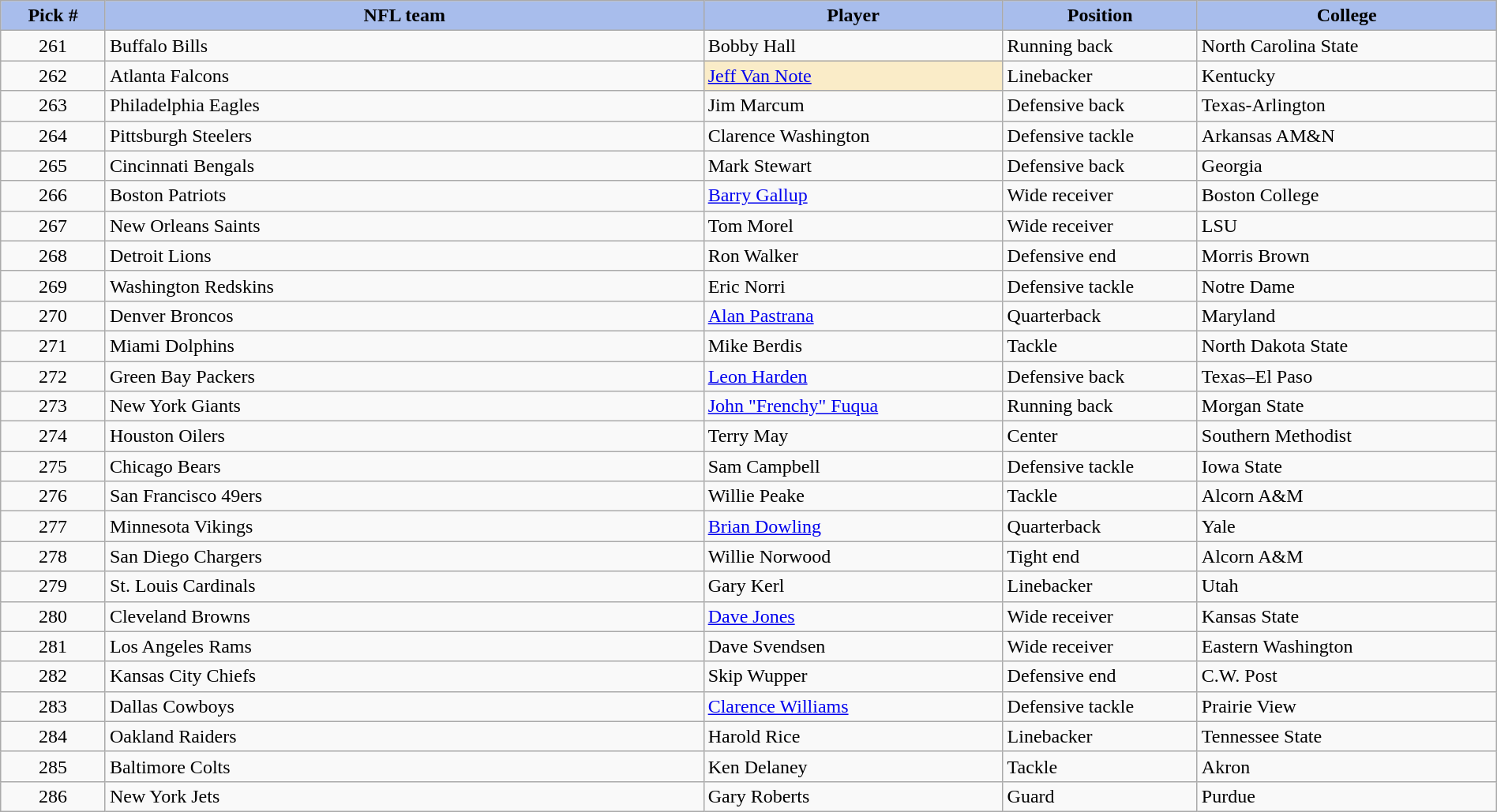<table class="wikitable sortable sortable" style="width: 100%">
<tr>
<th style="background:#A8BDEC;" width=7%>Pick #</th>
<th width=40% style="background:#A8BDEC;">NFL team</th>
<th width=20% style="background:#A8BDEC;">Player</th>
<th width=13% style="background:#A8BDEC;">Position</th>
<th style="background:#A8BDEC;">College</th>
</tr>
<tr>
<td align=center>261</td>
<td>Buffalo Bills</td>
<td>Bobby Hall</td>
<td>Running back</td>
<td>North Carolina State</td>
</tr>
<tr>
<td align=center>262</td>
<td>Atlanta Falcons</td>
<td bgcolor="#faecc8"><a href='#'>Jeff Van Note</a></td>
<td>Linebacker</td>
<td>Kentucky</td>
</tr>
<tr>
<td align=center>263</td>
<td>Philadelphia Eagles</td>
<td>Jim Marcum</td>
<td>Defensive back</td>
<td>Texas-Arlington</td>
</tr>
<tr>
<td align=center>264</td>
<td>Pittsburgh Steelers</td>
<td>Clarence Washington</td>
<td>Defensive tackle</td>
<td>Arkansas AM&N</td>
</tr>
<tr>
<td align=center>265</td>
<td>Cincinnati Bengals</td>
<td>Mark Stewart</td>
<td>Defensive back</td>
<td>Georgia</td>
</tr>
<tr>
<td align=center>266</td>
<td>Boston Patriots</td>
<td><a href='#'>Barry Gallup</a></td>
<td>Wide receiver</td>
<td>Boston College</td>
</tr>
<tr>
<td align=center>267</td>
<td>New Orleans Saints</td>
<td>Tom Morel</td>
<td>Wide receiver</td>
<td>LSU</td>
</tr>
<tr>
<td align=center>268</td>
<td>Detroit Lions</td>
<td>Ron Walker</td>
<td>Defensive end</td>
<td>Morris Brown</td>
</tr>
<tr>
<td align=center>269</td>
<td>Washington Redskins</td>
<td>Eric Norri</td>
<td>Defensive  tackle</td>
<td>Notre Dame</td>
</tr>
<tr>
<td align=center>270</td>
<td>Denver Broncos</td>
<td><a href='#'>Alan Pastrana</a></td>
<td>Quarterback</td>
<td>Maryland</td>
</tr>
<tr>
<td align=center>271</td>
<td>Miami Dolphins</td>
<td>Mike Berdis</td>
<td>Tackle</td>
<td>North Dakota State</td>
</tr>
<tr>
<td align=center>272</td>
<td>Green Bay Packers</td>
<td><a href='#'>Leon Harden</a></td>
<td>Defensive back</td>
<td>Texas–El Paso</td>
</tr>
<tr>
<td align=center>273</td>
<td>New York Giants</td>
<td><a href='#'>John "Frenchy" Fuqua</a></td>
<td>Running back</td>
<td>Morgan State</td>
</tr>
<tr>
<td align=center>274</td>
<td>Houston Oilers</td>
<td>Terry May</td>
<td>Center</td>
<td>Southern Methodist</td>
</tr>
<tr>
<td align=center>275</td>
<td>Chicago Bears</td>
<td>Sam Campbell</td>
<td>Defensive  tackle</td>
<td>Iowa State</td>
</tr>
<tr>
<td align=center>276</td>
<td>San Francisco 49ers</td>
<td>Willie Peake</td>
<td>Tackle</td>
<td>Alcorn A&M</td>
</tr>
<tr>
<td align=center>277</td>
<td>Minnesota Vikings</td>
<td><a href='#'>Brian Dowling</a></td>
<td>Quarterback</td>
<td>Yale</td>
</tr>
<tr>
<td align=center>278</td>
<td>San Diego Chargers</td>
<td>Willie Norwood</td>
<td>Tight end</td>
<td>Alcorn A&M</td>
</tr>
<tr>
<td align=center>279</td>
<td>St. Louis Cardinals</td>
<td>Gary Kerl</td>
<td>Linebacker</td>
<td>Utah</td>
</tr>
<tr>
<td align=center>280</td>
<td>Cleveland Browns</td>
<td><a href='#'>Dave Jones</a></td>
<td>Wide receiver</td>
<td>Kansas State</td>
</tr>
<tr>
<td align=center>281</td>
<td>Los Angeles Rams</td>
<td>Dave Svendsen</td>
<td>Wide receiver</td>
<td>Eastern Washington</td>
</tr>
<tr>
<td align=center>282</td>
<td>Kansas City Chiefs</td>
<td>Skip Wupper</td>
<td>Defensive end</td>
<td>C.W. Post</td>
</tr>
<tr>
<td align=center>283</td>
<td>Dallas Cowboys</td>
<td><a href='#'>Clarence Williams</a></td>
<td>Defensive  tackle</td>
<td>Prairie View</td>
</tr>
<tr>
<td align=center>284</td>
<td>Oakland Raiders</td>
<td>Harold Rice</td>
<td>Linebacker</td>
<td>Tennessee State</td>
</tr>
<tr>
<td align=center>285</td>
<td>Baltimore Colts</td>
<td>Ken Delaney</td>
<td>Tackle</td>
<td>Akron</td>
</tr>
<tr>
<td align=center>286</td>
<td>New York Jets</td>
<td>Gary Roberts</td>
<td>Guard</td>
<td>Purdue</td>
</tr>
</table>
